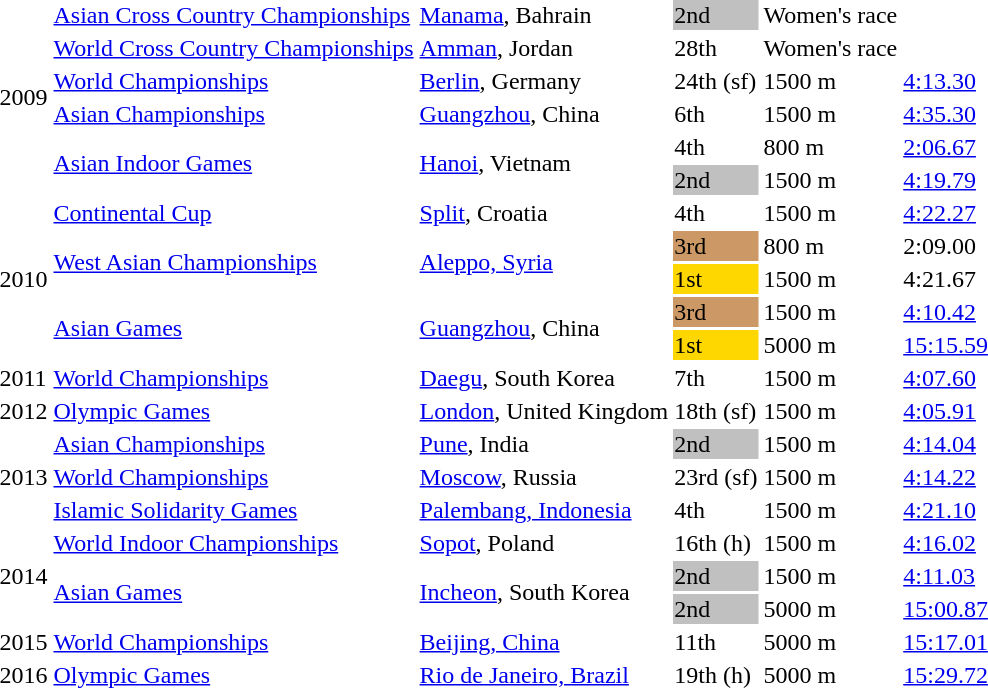<table>
<tr>
<td rowspan=6>2009</td>
<td><a href='#'>Asian Cross Country Championships</a></td>
<td><a href='#'>Manama</a>, Bahrain</td>
<td bgcolor=silver>2nd</td>
<td>Women's race</td>
<td></td>
</tr>
<tr>
<td><a href='#'>World Cross Country Championships</a></td>
<td><a href='#'>Amman</a>, Jordan</td>
<td>28th</td>
<td>Women's race</td>
<td></td>
</tr>
<tr>
<td><a href='#'>World Championships</a></td>
<td><a href='#'>Berlin</a>, Germany</td>
<td>24th (sf)</td>
<td>1500 m</td>
<td><a href='#'>4:13.30</a></td>
</tr>
<tr>
<td><a href='#'>Asian Championships</a></td>
<td><a href='#'>Guangzhou</a>, China</td>
<td>6th</td>
<td>1500 m</td>
<td><a href='#'>4:35.30</a></td>
</tr>
<tr>
<td rowspan=2><a href='#'>Asian Indoor Games</a></td>
<td rowspan=2><a href='#'>Hanoi</a>, Vietnam</td>
<td>4th</td>
<td>800 m</td>
<td><a href='#'>2:06.67</a></td>
</tr>
<tr>
<td bgcolor=silver>2nd</td>
<td>1500 m</td>
<td><a href='#'>4:19.79</a></td>
</tr>
<tr>
<td rowspan=5>2010</td>
<td><a href='#'>Continental Cup</a></td>
<td><a href='#'>Split</a>, Croatia</td>
<td>4th</td>
<td>1500 m</td>
<td><a href='#'>4:22.27</a></td>
</tr>
<tr>
<td rowspan=2><a href='#'>West Asian Championships</a></td>
<td rowspan=2><a href='#'>Aleppo, Syria</a></td>
<td bgcolor=cc9966>3rd</td>
<td>800 m</td>
<td>2:09.00</td>
</tr>
<tr>
<td bgcolor=gold>1st</td>
<td>1500 m</td>
<td>4:21.67</td>
</tr>
<tr>
<td rowspan=2><a href='#'>Asian Games</a></td>
<td rowspan=2><a href='#'>Guangzhou</a>, China</td>
<td bgcolor=cc9966>3rd</td>
<td>1500 m</td>
<td><a href='#'>4:10.42</a></td>
</tr>
<tr>
<td bgcolor=gold>1st</td>
<td>5000 m</td>
<td><a href='#'>15:15.59</a></td>
</tr>
<tr>
<td>2011</td>
<td><a href='#'>World Championships</a></td>
<td><a href='#'>Daegu</a>, South Korea</td>
<td>7th</td>
<td>1500 m</td>
<td><a href='#'>4:07.60</a></td>
</tr>
<tr>
<td>2012</td>
<td><a href='#'>Olympic Games</a></td>
<td><a href='#'>London</a>, United Kingdom</td>
<td>18th (sf)</td>
<td>1500 m</td>
<td><a href='#'>4:05.91</a></td>
</tr>
<tr>
<td rowspan=3>2013</td>
<td><a href='#'>Asian Championships</a></td>
<td><a href='#'>Pune</a>, India</td>
<td bgcolor=silver>2nd</td>
<td>1500 m</td>
<td><a href='#'>4:14.04</a></td>
</tr>
<tr>
<td><a href='#'>World Championships</a></td>
<td><a href='#'>Moscow</a>, Russia</td>
<td>23rd (sf)</td>
<td>1500 m</td>
<td><a href='#'>4:14.22</a></td>
</tr>
<tr>
<td><a href='#'>Islamic Solidarity Games</a></td>
<td><a href='#'>Palembang, Indonesia</a></td>
<td>4th</td>
<td>1500 m</td>
<td><a href='#'>4:21.10</a></td>
</tr>
<tr>
<td rowspan=3>2014</td>
<td><a href='#'>World Indoor Championships</a></td>
<td><a href='#'>Sopot</a>, Poland</td>
<td>16th (h)</td>
<td>1500 m</td>
<td><a href='#'>4:16.02</a></td>
</tr>
<tr>
<td rowspan=2><a href='#'>Asian Games</a></td>
<td rowspan=2><a href='#'>Incheon</a>, South Korea</td>
<td bgcolor=silver>2nd</td>
<td>1500 m</td>
<td><a href='#'>4:11.03</a></td>
</tr>
<tr>
<td bgcolor=silver>2nd</td>
<td>5000 m</td>
<td><a href='#'>15:00.87</a></td>
</tr>
<tr>
<td>2015</td>
<td><a href='#'>World Championships</a></td>
<td><a href='#'>Beijing, China</a></td>
<td>11th</td>
<td>5000 m</td>
<td><a href='#'>15:17.01</a></td>
</tr>
<tr>
<td>2016</td>
<td><a href='#'>Olympic Games</a></td>
<td><a href='#'>Rio de Janeiro, Brazil</a></td>
<td>19th (h)</td>
<td>5000 m</td>
<td><a href='#'>15:29.72</a></td>
</tr>
</table>
